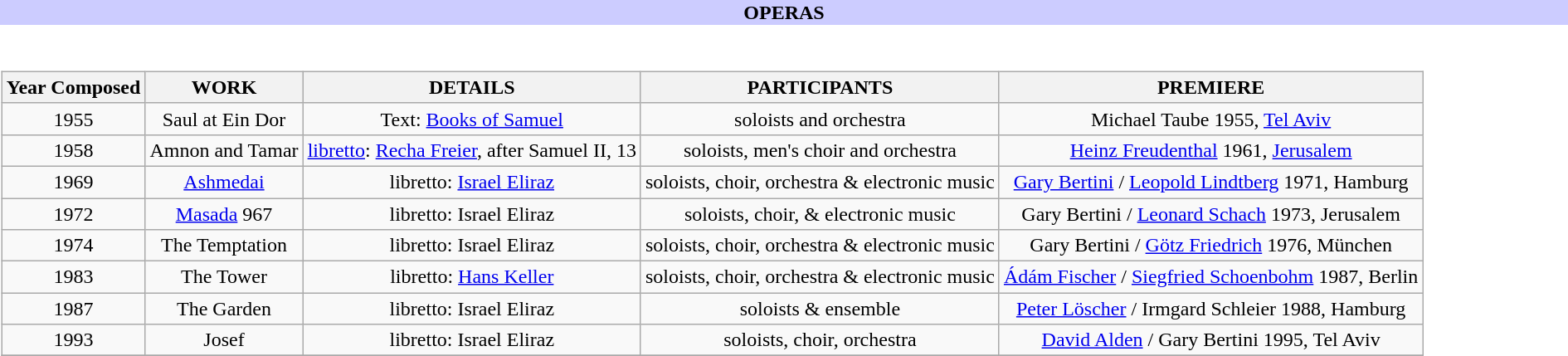<table class="toccolours" style="clear: both; margin-left: auto; margin-left: auto; text-align: center; width: 100%;">
<tr>
<th style="background-color: #CCCCFF;">OPERAS</th>
</tr>
<tr>
<td><br><table class="wikitable">
<tr style="font-weight:bold" align="center">
<th>Year Composed</th>
<th>WORK</th>
<th>DETAILS</th>
<th>PARTICIPANTS</th>
<th>PREMIERE</th>
</tr>
<tr>
<td>1955</td>
<td>Saul at Ein Dor</td>
<td>Text: <a href='#'>Books of Samuel</a></td>
<td>soloists and orchestra</td>
<td>Michael Taube 1955, <a href='#'>Tel Aviv</a></td>
</tr>
<tr>
<td>1958</td>
<td>Amnon and Tamar</td>
<td><a href='#'>libretto</a>: <a href='#'>Recha Freier</a>, after Samuel II, 13</td>
<td>soloists, men's choir and orchestra</td>
<td><a href='#'>Heinz Freudenthal</a> 1961, <a href='#'>Jerusalem</a></td>
</tr>
<tr>
<td>1969</td>
<td><a href='#'>Ashmedai</a></td>
<td>libretto: <a href='#'>Israel Eliraz</a></td>
<td>soloists, choir, orchestra & electronic music</td>
<td><a href='#'>Gary Bertini</a> / <a href='#'>Leopold Lindtberg</a> 1971, Hamburg</td>
</tr>
<tr>
<td>1972</td>
<td><a href='#'>Masada</a> 967</td>
<td>libretto: Israel Eliraz</td>
<td>soloists, choir, & electronic music</td>
<td>Gary Bertini / <a href='#'>Leonard Schach</a> 1973, Jerusalem</td>
</tr>
<tr>
<td>1974</td>
<td>The Temptation</td>
<td>libretto: Israel Eliraz</td>
<td>soloists, choir, orchestra & electronic music</td>
<td>Gary Bertini / <a href='#'>Götz Friedrich</a> 1976, München</td>
</tr>
<tr>
<td>1983</td>
<td>The Tower</td>
<td>libretto: <a href='#'>Hans Keller</a></td>
<td>soloists, choir, orchestra & electronic music</td>
<td><a href='#'>Ádám Fischer</a> / <a href='#'>Siegfried Schoenbohm</a> 1987, Berlin</td>
</tr>
<tr>
<td>1987</td>
<td>The Garden</td>
<td>libretto: Israel Eliraz</td>
<td>soloists & ensemble</td>
<td><a href='#'>Peter Löscher</a> / Irmgard Schleier 1988, Hamburg</td>
</tr>
<tr>
<td>1993</td>
<td>Josef</td>
<td>libretto: Israel Eliraz</td>
<td>soloists, choir, orchestra</td>
<td><a href='#'>David Alden</a> / Gary Bertini 1995, Tel Aviv</td>
</tr>
<tr>
</tr>
</table>
</td>
</tr>
</table>
